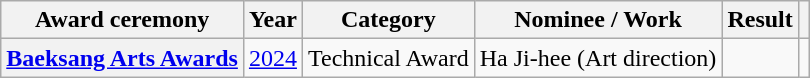<table class="wikitable plainrowheaders sortable">
<tr>
<th scope="col">Award ceremony</th>
<th scope="col">Year</th>
<th scope="col">Category</th>
<th scope="col">Nominee / Work</th>
<th scope="col">Result</th>
<th scope="col" class="unsortable"></th>
</tr>
<tr>
<th scope="row"><a href='#'>Baeksang Arts Awards</a></th>
<td style="text-align:center"><a href='#'>2024</a></td>
<td>Technical Award</td>
<td>Ha Ji-hee (Art direction)</td>
<td></td>
<td style="text-align:center"></td>
</tr>
</table>
